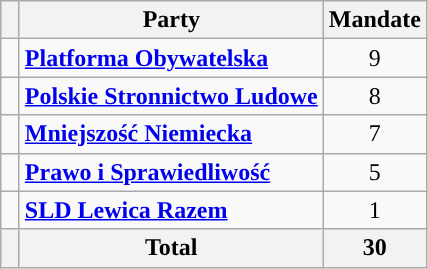<table class="wikitable">
<tr>
<th width=5></th>
<th>Party</th>
<th>Mandate</th>
</tr>
<tr>
<td style="background:"></td>
<td><strong><a href='#'>Platforma Obywatelska</a></strong></td>
<td align="center">9</td>
</tr>
<tr>
<td style="background:"></td>
<td><strong><a href='#'>Polskie Stronnictwo Ludowe</a></strong></td>
<td align="center">8</td>
</tr>
<tr>
<td style="background:"></td>
<td><strong><a href='#'>Mniejszość Niemiecka</a></strong></td>
<td align="center">7</td>
</tr>
<tr>
<td style="background:"></td>
<td><strong><a href='#'>Prawo i Sprawiedliwość</a></strong></td>
<td align="center">5</td>
</tr>
<tr>
<td style="background:"></td>
<td><strong><a href='#'>SLD Lewica Razem</a></strong></td>
<td align="center">1</td>
</tr>
<tr bgcolor="#ececec">
<th></th>
<th>Total</th>
<th align="center">30</th>
</tr>
</table>
